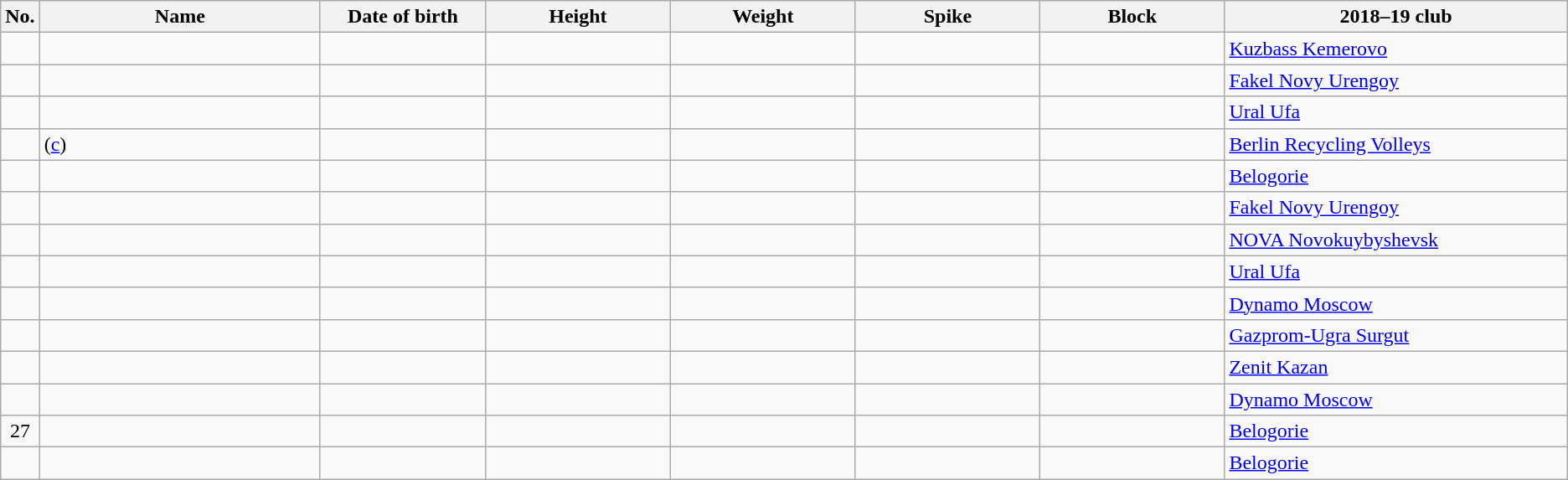<table class="wikitable sortable" style="font-size:100%; text-align:center;">
<tr>
<th>No.</th>
<th style="width:14em">Name</th>
<th style="width:8em">Date of birth</th>
<th style="width:9em">Height</th>
<th style="width:9em">Weight</th>
<th style="width:9em">Spike</th>
<th style="width:9em">Block</th>
<th style="width:17em">2018–19 club</th>
</tr>
<tr>
<td></td>
<td align=left></td>
<td align=right></td>
<td></td>
<td></td>
<td></td>
<td></td>
<td align=left> <a href='#'>Kuzbass Kemerovo</a></td>
</tr>
<tr>
<td></td>
<td align=left></td>
<td align=right></td>
<td></td>
<td></td>
<td></td>
<td></td>
<td align=left> <a href='#'>Fakel Novy Urengoy</a></td>
</tr>
<tr>
<td></td>
<td align=left></td>
<td align=right></td>
<td></td>
<td></td>
<td></td>
<td></td>
<td align=left> <a href='#'>Ural Ufa</a></td>
</tr>
<tr>
<td></td>
<td style="text-align:left;"> (<a href='#'>c</a>)</td>
<td style="text-align:right;"></td>
<td></td>
<td></td>
<td></td>
<td></td>
<td style="text-align:left;"> <a href='#'>Berlin Recycling Volleys</a></td>
</tr>
<tr>
<td></td>
<td align=left></td>
<td align=right></td>
<td></td>
<td></td>
<td></td>
<td></td>
<td align=left> <a href='#'>Belogorie</a></td>
</tr>
<tr>
<td></td>
<td align=left></td>
<td align=right></td>
<td></td>
<td></td>
<td></td>
<td></td>
<td align=left> <a href='#'>Fakel Novy Urengoy</a></td>
</tr>
<tr>
<td></td>
<td align=left></td>
<td align=right></td>
<td></td>
<td></td>
<td></td>
<td></td>
<td align=left> <a href='#'>NOVA Novokuybyshevsk</a></td>
</tr>
<tr>
<td></td>
<td align=left></td>
<td align=right></td>
<td></td>
<td></td>
<td></td>
<td></td>
<td align=left> <a href='#'>Ural Ufa</a></td>
</tr>
<tr>
<td></td>
<td align=left></td>
<td align=right></td>
<td></td>
<td></td>
<td></td>
<td></td>
<td align=left> <a href='#'>Dynamo Moscow</a></td>
</tr>
<tr>
<td></td>
<td align=left></td>
<td align=right></td>
<td></td>
<td></td>
<td></td>
<td></td>
<td align=left> <a href='#'>Gazprom-Ugra Surgut</a></td>
</tr>
<tr>
<td></td>
<td align=left></td>
<td align=right></td>
<td></td>
<td></td>
<td></td>
<td></td>
<td align=left> <a href='#'>Zenit Kazan</a></td>
</tr>
<tr>
<td></td>
<td align=left></td>
<td align=right></td>
<td></td>
<td></td>
<td></td>
<td></td>
<td align=left> <a href='#'>Dynamo Moscow</a></td>
</tr>
<tr>
<td>27</td>
<td align=left></td>
<td align=right></td>
<td></td>
<td></td>
<td></td>
<td></td>
<td align=left> <a href='#'>Belogorie</a></td>
</tr>
<tr>
<td></td>
<td align=left></td>
<td align=right></td>
<td></td>
<td></td>
<td></td>
<td></td>
<td align=left> <a href='#'>Belogorie</a></td>
</tr>
</table>
